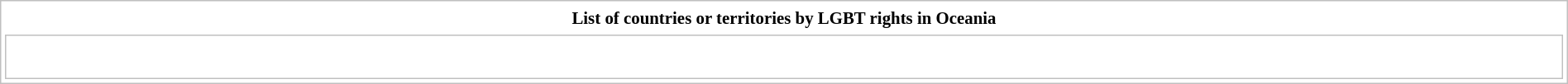<table class="collapsible uncollapsed" style=" text-align: left; border: 1px solid silver; margin: 0.2em auto auto; width:100%; clear: both; padding: 1px;">
<tr>
<th style=" font-size:87%; padding:0.2em 0.3em; text-align: center; "><span>List of countries or territories by LGBT rights in Oceania</span></th>
</tr>
<tr>
<td style="border: solid 1px silver; padding: 8px; "><br><div></div></td>
</tr>
</table>
